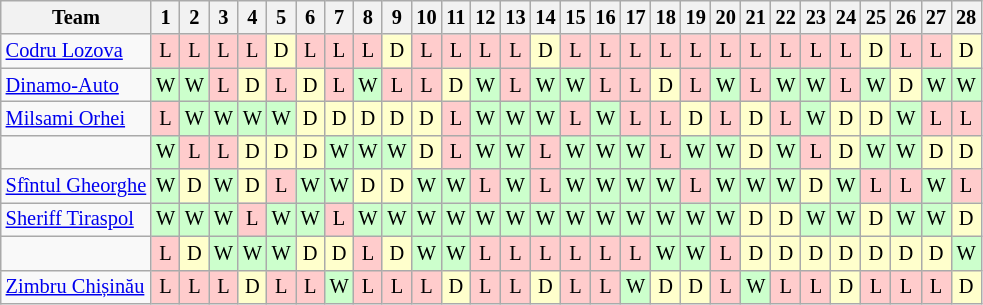<table class="wikitable" style="font-size:85%; text-align: center">
<tr>
<th>Team</th>
<th>1</th>
<th>2</th>
<th>3</th>
<th>4</th>
<th>5</th>
<th>6</th>
<th>7</th>
<th>8</th>
<th>9</th>
<th>10</th>
<th>11</th>
<th>12</th>
<th>13</th>
<th>14</th>
<th>15</th>
<th>16</th>
<th>17</th>
<th>18</th>
<th>19</th>
<th>20</th>
<th>21</th>
<th>22</th>
<th>23</th>
<th>24</th>
<th>25</th>
<th>26</th>
<th>27</th>
<th>28</th>
</tr>
<tr>
<td align="left"><a href='#'>Codru Lozova</a></td>
<td style="width:10px; background:#FFCCCC;">L</td>
<td style="width:10px; background:#FFCCCC;">L</td>
<td style="width:10px; background:#FFCCCC;">L</td>
<td style="width:10px; background:#FFCCCC;">L</td>
<td style="width:10px; background:#FFFFCC;">D</td>
<td style="width:10px; background:#FFCCCC;">L</td>
<td style="width:10px; background:#FFCCCC;">L</td>
<td style="width:10px; background:#FFCCCC;">L</td>
<td style="width:10px; background:#FFFFCC;">D</td>
<td style="width:10px; background:#FFCCCC;">L</td>
<td style="width:10px; background:#FFCCCC;">L</td>
<td style="width:10px; background:#FFCCCC;">L</td>
<td style="width:10px; background:#FFCCCC;">L</td>
<td style="width:10px; background:#FFFFCC;">D</td>
<td style="width:10px; background:#FFCCCC;">L</td>
<td style="width:10px; background:#FFCCCC;">L</td>
<td style="width:10px; background:#FFCCCC;">L</td>
<td style="width:10px; background:#FFCCCC;">L</td>
<td style="width:10px; background:#FFCCCC;">L</td>
<td style="width:10px; background:#FFCCCC;">L</td>
<td style="width:10px; background:#FFCCCC;">L</td>
<td style="width:10px; background:#FFCCCC;">L</td>
<td style="width:10px; background:#FFCCCC;">L</td>
<td style="width:10px; background:#FFCCCC;">L</td>
<td style="width:10px; background:#FFFFCC;">D</td>
<td style="width:10px; background:#FFCCCC;">L</td>
<td style="width:10px; background:#FFCCCC;">L</td>
<td style="width:10px; background:#FFFFCC;">D</td>
</tr>
<tr>
<td align="left"><a href='#'>Dinamo-Auto</a></td>
<td style="width:10px; background:#CCFFCC;">W</td>
<td style="width:10px; background:#CCFFCC;">W</td>
<td style="width:10px; background:#FFCCCC;">L</td>
<td style="width:10px; background:#FFFFCC;">D</td>
<td style="width:10px; background:#FFCCCC;">L</td>
<td style="width:10px; background:#FFFFCC;">D</td>
<td style="width:10px; background:#FFCCCC;">L</td>
<td style="width:10px; background:#CCFFCC;">W</td>
<td style="width:10px; background:#FFCCCC;">L</td>
<td style="width:10px; background:#FFCCCC;">L</td>
<td style="width:10px; background:#FFFFCC;">D</td>
<td style="width:10px; background:#CCFFCC;">W</td>
<td style="width:10px; background:#FFCCCC;">L</td>
<td style="width:10px; background:#CCFFCC;">W</td>
<td style="width:10px; background:#CCFFCC;">W</td>
<td style="width:10px; background:#FFCCCC;">L</td>
<td style="width:10px; background:#FFCCCC;">L</td>
<td style="width:10px; background:#FFFFCC;">D</td>
<td style="width:10px; background:#FFCCCC;">L</td>
<td style="width:10px; background:#CCFFCC;">W</td>
<td style="width:10px; background:#FFCCCC;">L</td>
<td style="width:10px; background:#CCFFCC;">W</td>
<td style="width:10px; background:#CCFFCC;">W</td>
<td style="width:10px; background:#FFCCCC;">L</td>
<td style="width:10px; background:#CCFFCC;">W</td>
<td style="width:10px; background:#FFFFCC;">D</td>
<td style="width:10px; background:#CCFFCC;">W</td>
<td style="width:10px; background:#CCFFCC;">W</td>
</tr>
<tr>
<td align="left"><a href='#'>Milsami Orhei</a></td>
<td style="width:10px; background:#FFCCCC;">L</td>
<td style="width:10px; background:#CCFFCC;">W</td>
<td style="width:10px; background:#CCFFCC;">W</td>
<td style="width:10px; background:#CCFFCC;">W</td>
<td style="width:10px; background:#CCFFCC;">W</td>
<td style="width:10px; background:#FFFFCC;">D</td>
<td style="width:10px; background:#FFFFCC;">D</td>
<td style="width:10px; background:#FFFFCC;">D</td>
<td style="width:10px; background:#FFFFCC;">D</td>
<td style="width:10px; background:#FFFFCC;">D</td>
<td style="width:10px; background:#FFCCCC;">L</td>
<td style="width:10px; background:#CCFFCC;">W</td>
<td style="width:10px; background:#CCFFCC;">W</td>
<td style="width:10px; background:#CCFFCC;">W</td>
<td style="width:10px; background:#FFCCCC;">L</td>
<td style="width:10px; background:#CCFFCC;">W</td>
<td style="width:10px; background:#FFCCCC;">L</td>
<td style="width:10px; background:#FFCCCC;">L</td>
<td style="width:10px; background:#FFFFCC;">D</td>
<td style="width:10px; background:#FFCCCC;">L</td>
<td style="width:10px; background:#FFFFCC;">D</td>
<td style="width:10px; background:#FFCCCC;">L</td>
<td style="width:10px; background:#CCFFCC;">W</td>
<td style="width:10px; background:#FFFFCC;">D</td>
<td style="width:10px; background:#FFFFCC;">D</td>
<td style="width:10px; background:#CCFFCC;">W</td>
<td style="width:10px; background:#FFCCCC;">L</td>
<td style="width:10px; background:#FFCCCC;">L</td>
</tr>
<tr>
<td align="left"></td>
<td style="width:10px; background:#CCFFCC;">W</td>
<td style="width:10px; background:#FFCCCC;">L</td>
<td style="width:10px; background:#FFCCCC;">L</td>
<td style="width:10px; background:#FFFFCC;">D</td>
<td style="width:10px; background:#FFFFCC;">D</td>
<td style="width:10px; background:#FFFFCC;">D</td>
<td style="width:10px; background:#CCFFCC;">W</td>
<td style="width:10px; background:#CCFFCC;">W</td>
<td style="width:10px; background:#CCFFCC;">W</td>
<td style="width:10px; background:#FFFFCC;">D</td>
<td style="width:10px; background:#FFCCCC;">L</td>
<td style="width:10px; background:#CCFFCC;">W</td>
<td style="width:10px; background:#CCFFCC;">W</td>
<td style="width:10px; background:#FFCCCC;">L</td>
<td style="width:10px; background:#CCFFCC;">W</td>
<td style="width:10px; background:#CCFFCC;">W</td>
<td style="width:10px; background:#CCFFCC;">W</td>
<td style="width:10px; background:#FFCCCC;">L</td>
<td style="width:10px; background:#CCFFCC;">W</td>
<td style="width:10px; background:#CCFFCC;">W</td>
<td style="width:10px; background:#FFFFCC;">D</td>
<td style="width:10px; background:#CCFFCC;">W</td>
<td style="width:10px; background:#FFCCCC;">L</td>
<td style="width:10px; background:#FFFFCC;">D</td>
<td style="width:10px; background:#CCFFCC;">W</td>
<td style="width:10px; background:#CCFFCC;">W</td>
<td style="width:10px; background:#FFFFCC;">D</td>
<td style="width:10px; background:#FFFFCC;">D</td>
</tr>
<tr>
<td align="left"><a href='#'>Sfîntul Gheorghe</a></td>
<td style="width:10px; background:#CCFFCC;">W</td>
<td style="width:10px; background:#FFFFCC;">D</td>
<td style="width:10px; background:#CCFFCC;">W</td>
<td style="width:10px; background:#FFFFCC;">D</td>
<td style="width:10px; background:#FFCCCC;">L</td>
<td style="width:10px; background:#CCFFCC;">W</td>
<td style="width:10px; background:#CCFFCC;">W</td>
<td style="width:10px; background:#FFFFCC;">D</td>
<td style="width:10px; background:#FFFFCC;">D</td>
<td style="width:10px; background:#CCFFCC;">W</td>
<td style="width:10px; background:#CCFFCC;">W</td>
<td style="width:10px; background:#FFCCCC;">L</td>
<td style="width:10px; background:#CCFFCC;">W</td>
<td style="width:10px; background:#FFCCCC;">L</td>
<td style="width:10px; background:#CCFFCC;">W</td>
<td style="width:10px; background:#CCFFCC;">W</td>
<td style="width:10px; background:#CCFFCC;">W</td>
<td style="width:10px; background:#CCFFCC;">W</td>
<td style="width:10px; background:#FFCCCC;">L</td>
<td style="width:10px; background:#CCFFCC;">W</td>
<td style="width:10px; background:#CCFFCC;">W</td>
<td style="width:10px; background:#CCFFCC;">W</td>
<td style="width:10px; background:#FFFFCC;">D</td>
<td style="width:10px; background:#CCFFCC;">W</td>
<td style="width:10px; background:#FFCCCC;">L</td>
<td style="width:10px; background:#FFCCCC;">L</td>
<td style="width:10px; background:#CCFFCC;">W</td>
<td style="width:10px; background:#FFCCCC;">L</td>
</tr>
<tr>
<td align="left"><a href='#'>Sheriff Tiraspol</a></td>
<td style="width:10px; background:#CCFFCC;">W</td>
<td style="width:10px; background:#CCFFCC;">W</td>
<td style="width:10px; background:#CCFFCC;">W</td>
<td style="width:10px; background:#FFCCCC;">L</td>
<td style="width:10px; background:#CCFFCC;">W</td>
<td style="width:10px; background:#CCFFCC;">W</td>
<td style="width:10px; background:#FFCCCC;">L</td>
<td style="width:10px; background:#CCFFCC;">W</td>
<td style="width:10px; background:#CCFFCC;">W</td>
<td style="width:10px; background:#CCFFCC;">W</td>
<td style="width:10px; background:#CCFFCC;">W</td>
<td style="width:10px; background:#CCFFCC;">W</td>
<td style="width:10px; background:#CCFFCC;">W</td>
<td style="width:10px; background:#CCFFCC;">W</td>
<td style="width:10px; background:#CCFFCC;">W</td>
<td style="width:10px; background:#CCFFCC;">W</td>
<td style="width:10px; background:#CCFFCC;">W</td>
<td style="width:10px; background:#CCFFCC;">W</td>
<td style="width:10px; background:#CCFFCC;">W</td>
<td style="width:10px; background:#CCFFCC;">W</td>
<td style="width:10px; background:#FFFFCC;">D</td>
<td style="width:10px; background:#FFFFCC;">D</td>
<td style="width:10px; background:#CCFFCC;">W</td>
<td style="width:10px; background:#CCFFCC;">W</td>
<td style="width:10px; background:#FFFFCC;">D</td>
<td style="width:10px; background:#CCFFCC;">W</td>
<td style="width:10px; background:#CCFFCC;">W</td>
<td style="width:10px; background:#FFFFCC;">D</td>
</tr>
<tr>
<td align="left"></td>
<td style="width:10px; background:#FFCCCC;">L</td>
<td style="width:10px; background:#FFFFCC;">D</td>
<td style="width:10px; background:#CCFFCC;">W</td>
<td style="width:10px; background:#CCFFCC;">W</td>
<td style="width:10px; background:#CCFFCC;">W</td>
<td style="width:10px; background:#FFFFCC;">D</td>
<td style="width:10px; background:#FFFFCC;">D</td>
<td style="width:10px; background:#FFCCCC;">L</td>
<td style="width:10px; background:#FFFFCC;">D</td>
<td style="width:10px; background:#CCFFCC;">W</td>
<td style="width:10px; background:#CCFFCC;">W</td>
<td style="width:10px; background:#FFCCCC;">L</td>
<td style="width:10px; background:#FFCCCC;">L</td>
<td style="width:10px; background:#FFCCCC;">L</td>
<td style="width:10px; background:#FFCCCC;">L</td>
<td style="width:10px; background:#FFCCCC;">L</td>
<td style="width:10px; background:#FFCCCC;">L</td>
<td style="width:10px; background:#CCFFCC;">W</td>
<td style="width:10px; background:#CCFFCC;">W</td>
<td style="width:10px; background:#FFCCCC;">L</td>
<td style="width:10px; background:#FFFFCC;">D</td>
<td style="width:10px; background:#FFFFCC;">D</td>
<td style="width:10px; background:#FFFFCC;">D</td>
<td style="width:10px; background:#FFFFCC;">D</td>
<td style="width:10px; background:#FFFFCC;">D</td>
<td style="width:10px; background:#FFFFCC;">D</td>
<td style="width:10px; background:#FFFFCC;">D</td>
<td style="width:10px; background:#CCFFCC;">W</td>
</tr>
<tr>
<td align="left"><a href='#'>Zimbru Chișinău</a></td>
<td style="width:10px; background:#FFCCCC;">L</td>
<td style="width:10px; background:#FFCCCC;">L</td>
<td style="width:10px; background:#FFCCCC;">L</td>
<td style="width:10px; background:#FFFFCC;">D</td>
<td style="width:10px; background:#FFCCCC;">L</td>
<td style="width:10px; background:#FFCCCC;">L</td>
<td style="width:10px; background:#CCFFCC;">W</td>
<td style="width:10px; background:#FFCCCC;">L</td>
<td style="width:10px; background:#FFCCCC;">L</td>
<td style="width:10px; background:#FFCCCC;">L</td>
<td style="width:10px; background:#FFFFCC;">D</td>
<td style="width:10px; background:#FFCCCC;">L</td>
<td style="width:10px; background:#FFCCCC;">L</td>
<td style="width:10px; background:#FFFFCC;">D</td>
<td style="width:10px; background:#FFCCCC;">L</td>
<td style="width:10px; background:#FFCCCC;">L</td>
<td style="width:10px; background:#CCFFCC;">W</td>
<td style="width:10px; background:#FFFFCC;">D</td>
<td style="width:10px; background:#FFFFCC;">D</td>
<td style="width:10px; background:#FFCCCC;">L</td>
<td style="width:10px; background:#CCFFCC;">W</td>
<td style="width:10px; background:#FFCCCC;">L</td>
<td style="width:10px; background:#FFCCCC;">L</td>
<td style="width:10px; background:#FFFFCC;">D</td>
<td style="width:10px; background:#FFCCCC;">L</td>
<td style="width:10px; background:#FFCCCC;">L</td>
<td style="width:10px; background:#FFCCCC;">L</td>
<td style="width:10px; background:#FFFFCC;">D</td>
</tr>
</table>
